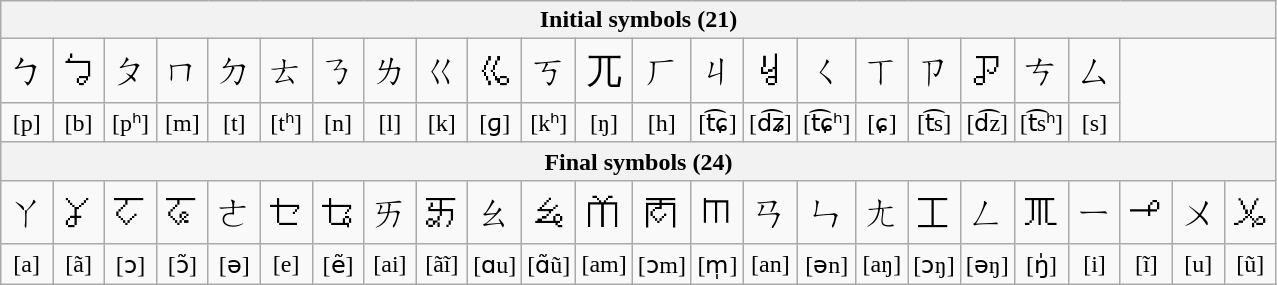<table class=wikitable style="text-align:center">
<tr>
<th colspan=24>Initial symbols (21)</th>
</tr>
<tr style="font-size:150%">
<td>ㄅ</td>
<td><span>ㆠ</span></td>
<td>ㄆ</td>
<td>ㄇ</td>
<td>ㄉ</td>
<td>ㄊ</td>
<td>ㄋ</td>
<td>ㄌ</td>
<td>ㄍ</td>
<td><span>ㆣ</span></td>
<td>ㄎ</td>
<td><span>ㄫ</span></td>
<td>ㄏ</td>
<td>ㄐ</td>
<td><span>ㆢ</span></td>
<td>ㄑ</td>
<td>ㄒ</td>
<td>ㄗ</td>
<td><span>ㆡ</span></td>
<td>ㄘ</td>
<td>ㄙ</td>
</tr>
<tr>
<td>[p]</td>
<td>[b]</td>
<td>[pʰ]</td>
<td>[m]</td>
<td>[t]</td>
<td>[tʰ]</td>
<td>[n]</td>
<td>[l]</td>
<td>[k]</td>
<td>[ɡ]</td>
<td>[kʰ]</td>
<td>[ŋ]</td>
<td>[h]</td>
<td>[t͡ɕ]</td>
<td>[d͡ʑ]</td>
<td>[t͡ɕʰ]</td>
<td>[ɕ]</td>
<td>[t͡s]</td>
<td>[d͡z]</td>
<td>[t͡sʰ]</td>
<td>[s]</td>
</tr>
<tr>
<th colspan=24>Final symbols (24)</th>
</tr>
<tr style="font-size:150%">
<td>ㄚ</td>
<td><span>ㆩ</span></td>
<td><span>ㆦ</span></td>
<td><span>ㆧ</span></td>
<td>ㄜ</td>
<td><span>ㆤ</span></td>
<td><span>ㆥ</span></td>
<td>ㄞ</td>
<td><span>ㆮ</span></td>
<td>ㄠ</td>
<td><span>ㆯ</span></td>
<td><span>ㆰ</span></td>
<td><span>ㆱ</span></td>
<td><span>ㆬ</span></td>
<td>ㄢ</td>
<td>ㄣ</td>
<td>ㄤ</td>
<td><span>ㆲ</span></td>
<td>ㄥ</td>
<td><span>ㆭ</span></td>
<td>ㄧ</td>
<td><span>ㆪ</span></td>
<td>ㄨ</td>
<td><span>ㆫ</span></td>
</tr>
<tr>
<td>[a]</td>
<td>[ã]</td>
<td>[ɔ]</td>
<td>[ɔ̃]</td>
<td>[ə]</td>
<td>[e]</td>
<td>[ẽ]</td>
<td>[ai]</td>
<td>[ãĩ]</td>
<td>[ɑu]</td>
<td>[ɑ̃ũ]</td>
<td>[am]</td>
<td>[ɔm]</td>
<td>[m̩]</td>
<td>[an]</td>
<td>[ən]</td>
<td>[aŋ]</td>
<td>[ɔŋ]</td>
<td>[əŋ]</td>
<td>[ŋ̍]</td>
<td>[i]</td>
<td>[ĩ]</td>
<td>[u]</td>
<td>[ũ]</td>
</tr>
</table>
